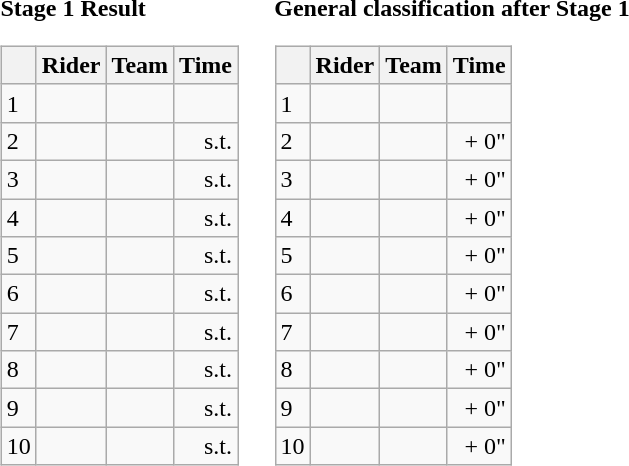<table>
<tr>
<td><strong>Stage 1 Result</strong><br><table class="wikitable">
<tr>
<th></th>
<th>Rider</th>
<th>Team</th>
<th>Time</th>
</tr>
<tr>
<td>1</td>
<td></td>
<td></td>
<td align="right"></td>
</tr>
<tr>
<td>2</td>
<td></td>
<td></td>
<td align="right">s.t.</td>
</tr>
<tr>
<td>3</td>
<td></td>
<td></td>
<td align="right">s.t.</td>
</tr>
<tr>
<td>4</td>
<td></td>
<td></td>
<td align="right">s.t.</td>
</tr>
<tr>
<td>5</td>
<td></td>
<td></td>
<td align="right">s.t.</td>
</tr>
<tr>
<td>6</td>
<td></td>
<td></td>
<td align="right">s.t.</td>
</tr>
<tr>
<td>7</td>
<td></td>
<td></td>
<td align="right">s.t.</td>
</tr>
<tr>
<td>8</td>
<td></td>
<td></td>
<td align="right">s.t.</td>
</tr>
<tr>
<td>9</td>
<td></td>
<td></td>
<td align="right">s.t.</td>
</tr>
<tr>
<td>10</td>
<td></td>
<td></td>
<td align="right">s.t.</td>
</tr>
</table>
</td>
<td></td>
<td><strong>General classification after Stage 1</strong><br><table class="wikitable">
<tr>
<th></th>
<th>Rider</th>
<th>Team</th>
<th>Time</th>
</tr>
<tr>
<td>1</td>
<td>  </td>
<td></td>
<td align="right"></td>
</tr>
<tr>
<td>2</td>
<td></td>
<td></td>
<td align="right">+ 0"</td>
</tr>
<tr>
<td>3</td>
<td></td>
<td></td>
<td align="right">+ 0"</td>
</tr>
<tr>
<td>4</td>
<td></td>
<td></td>
<td align="right">+ 0"</td>
</tr>
<tr>
<td>5</td>
<td></td>
<td></td>
<td align="right">+ 0"</td>
</tr>
<tr>
<td>6</td>
<td></td>
<td></td>
<td align="right">+ 0"</td>
</tr>
<tr>
<td>7</td>
<td></td>
<td></td>
<td align="right">+ 0"</td>
</tr>
<tr>
<td>8</td>
<td></td>
<td></td>
<td align="right">+ 0"</td>
</tr>
<tr>
<td>9</td>
<td></td>
<td></td>
<td align="right">+ 0"</td>
</tr>
<tr>
<td>10</td>
<td></td>
<td></td>
<td align="right">+ 0"</td>
</tr>
</table>
</td>
</tr>
</table>
